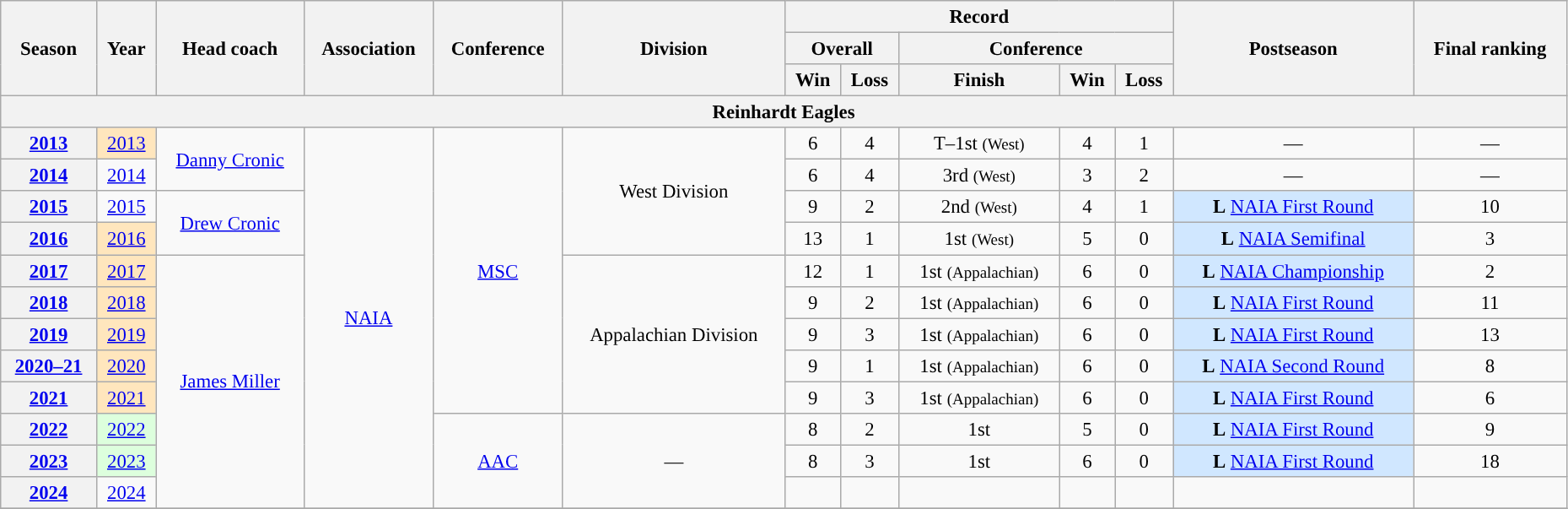<table class="wikitable" style="font-size: 95%; width:98%;text-align:center;">
<tr>
<th rowspan="3">Season</th>
<th rowspan="3">Year</th>
<th rowspan="3">Head coach</th>
<th rowspan="3">Association</th>
<th rowspan="3">Conference</th>
<th rowspan="3">Division</th>
<th colspan="5">Record</th>
<th rowspan="3">Postseason</th>
<th rowspan="3">Final ranking</th>
</tr>
<tr>
<th colspan="2">Overall</th>
<th colspan="3">Conference</th>
</tr>
<tr>
<th>Win</th>
<th>Loss</th>
<th>Finish</th>
<th>Win</th>
<th>Loss</th>
</tr>
<tr>
<th colspan="15">Reinhardt Eagles</th>
</tr>
<tr>
<th><a href='#'>2013</a></th>
<td bgcolor="#ffe6bd"><a href='#'>2013</a></td>
<td rowspan="2"><a href='#'>Danny Cronic</a></td>
<td rowspan="12"><a href='#'>NAIA</a></td>
<td rowspan="9"><a href='#'>MSC</a></td>
<td rowspan="4">West Division</td>
<td>6</td>
<td>4</td>
<td>T–1st <small>(West)</small></td>
<td>4</td>
<td>1</td>
<td>—</td>
<td>—</td>
</tr>
<tr>
<th><a href='#'>2014</a></th>
<td><a href='#'>2014</a></td>
<td>6</td>
<td>4</td>
<td>3rd <small>(West)</small></td>
<td>3</td>
<td>2</td>
<td>—</td>
<td>—</td>
</tr>
<tr>
<th><a href='#'>2015</a></th>
<td><a href='#'>2015</a></td>
<td rowspan="2"><a href='#'>Drew Cronic</a></td>
<td>9</td>
<td>2</td>
<td>2nd <small>(West)</small></td>
<td>4</td>
<td>1</td>
<td bgcolor="#d0e7ff"><strong>L</strong> <a href='#'>NAIA First Round</a></td>
<td>10</td>
</tr>
<tr>
<th><a href='#'>2016</a></th>
<td bgcolor="#ffe6bd"><a href='#'>2016</a></td>
<td>13</td>
<td>1</td>
<td>1st <small>(West)</small></td>
<td>5</td>
<td>0</td>
<td bgcolor="#d0e7ff"><strong>L</strong> <a href='#'>NAIA Semifinal</a></td>
<td>3</td>
</tr>
<tr>
<th><a href='#'>2017</a></th>
<td bgcolor="#ffe6bd"><a href='#'>2017</a></td>
<td rowspan="8"><a href='#'>James Miller</a></td>
<td rowspan="5">Appalachian Division</td>
<td>12</td>
<td>1</td>
<td>1st <small>(Appalachian)</small></td>
<td>6</td>
<td>0</td>
<td bgcolor="#d0e7ff"><strong>L</strong> <a href='#'>NAIA Championship</a></td>
<td>2</td>
</tr>
<tr>
<th><a href='#'>2018</a></th>
<td bgcolor="#ffe6bd"><a href='#'>2018</a></td>
<td>9</td>
<td>2</td>
<td>1st <small>(Appalachian)</small></td>
<td>6</td>
<td>0</td>
<td bgcolor="#d0e7ff"><strong>L</strong> <a href='#'>NAIA First Round</a></td>
<td>11</td>
</tr>
<tr>
<th><a href='#'>2019</a></th>
<td bgcolor="#ffe6bd"><a href='#'>2019</a></td>
<td>9</td>
<td>3</td>
<td>1st <small>(Appalachian)</small></td>
<td>6</td>
<td>0</td>
<td bgcolor="#d0e7ff"><strong>L</strong> <a href='#'>NAIA First Round</a></td>
<td>13</td>
</tr>
<tr>
<th><a href='#'>2020–21</a></th>
<td bgcolor="#ffe6bd"><a href='#'>2020</a></td>
<td>9</td>
<td>1</td>
<td>1st <small>(Appalachian)</small></td>
<td>6</td>
<td>0</td>
<td bgcolor="#d0e7ff"><strong>L</strong> <a href='#'>NAIA Second Round</a></td>
<td>8</td>
</tr>
<tr>
<th><a href='#'>2021</a></th>
<td bgcolor="#ffe6bd"><a href='#'>2021</a></td>
<td>9</td>
<td>3</td>
<td>1st <small>(Appalachian)</small></td>
<td>6</td>
<td>0</td>
<td bgcolor="#d0e7ff"><strong>L</strong> <a href='#'>NAIA First Round</a></td>
<td>6</td>
</tr>
<tr>
<th><a href='#'>2022</a></th>
<td bgcolor="#ddffdd"><a href='#'>2022</a></td>
<td rowspan="3"><a href='#'>AAC</a></td>
<td rowspan="3">—</td>
<td>8</td>
<td>2</td>
<td>1st</td>
<td>5</td>
<td>0</td>
<td bgcolor="#d0e7ff"><strong>L</strong> <a href='#'>NAIA First Round</a></td>
<td>9</td>
</tr>
<tr>
<th><a href='#'>2023</a></th>
<td bgcolor="#ddffdd"><a href='#'>2023</a></td>
<td>8</td>
<td>3</td>
<td>1st</td>
<td>6</td>
<td>0</td>
<td bgcolor="#d0e7ff"><strong>L</strong> <a href='#'>NAIA First Round</a></td>
<td>18</td>
</tr>
<tr>
<th><a href='#'>2024</a></th>
<td><a href='#'>2024</a></td>
<td></td>
<td></td>
<td></td>
<td></td>
<td></td>
<td></td>
<td></td>
</tr>
<tr>
</tr>
</table>
